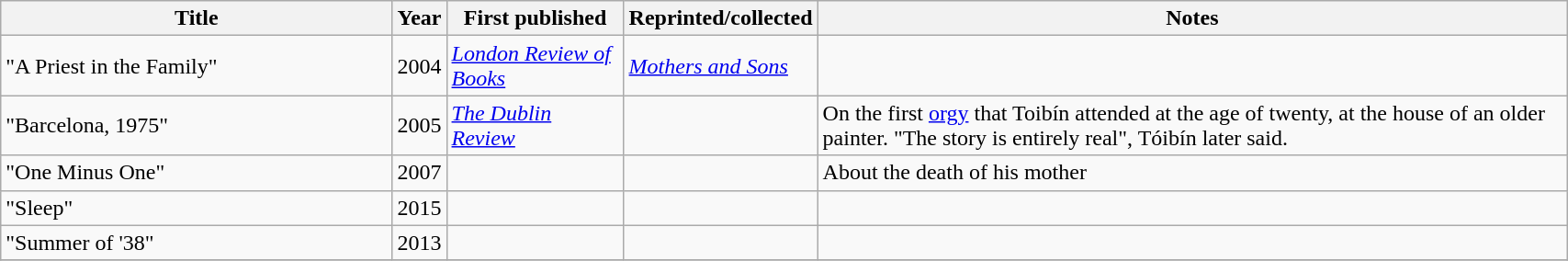<table class='wikitable sortable' width='90%'>
<tr>
<th width=25%>Title</th>
<th>Year</th>
<th>First published</th>
<th>Reprinted/collected</th>
<th>Notes</th>
</tr>
<tr>
<td>"A Priest in the Family"</td>
<td>2004</td>
<td><em><a href='#'>London Review of Books</a></em></td>
<td><em><a href='#'>Mothers and Sons</a></em></td>
<td></td>
</tr>
<tr>
<td>"Barcelona, 1975"</td>
<td>2005</td>
<td><em><a href='#'>The Dublin Review</a></em></td>
<td></td>
<td>On the first <a href='#'>orgy</a> that Toibín attended at the age of twenty, at the house of an older painter. "The story is entirely real", Tóibín later said.</td>
</tr>
<tr>
<td>"One Minus One"</td>
<td>2007</td>
<td></td>
<td></td>
<td>About the death of his mother</td>
</tr>
<tr>
<td>"Sleep"</td>
<td>2015</td>
<td></td>
<td></td>
<td></td>
</tr>
<tr>
<td>"Summer of '38"</td>
<td>2013</td>
<td></td>
<td></td>
<td></td>
</tr>
<tr>
</tr>
</table>
